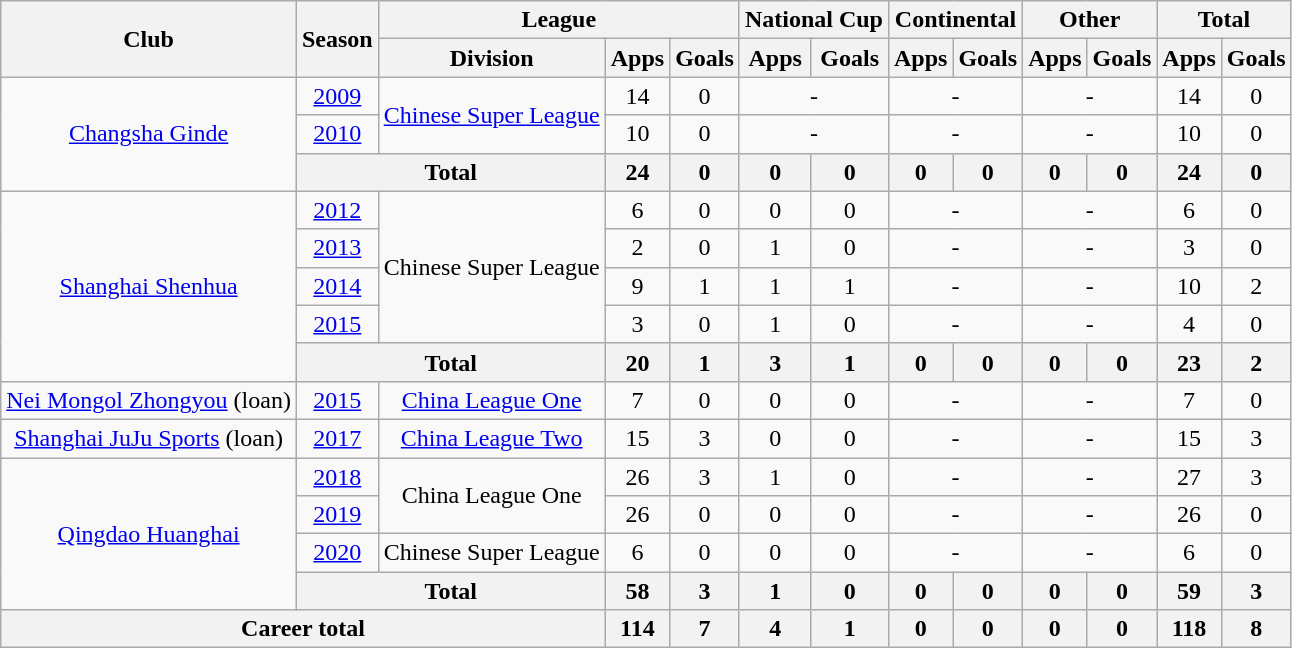<table class="wikitable" style="text-align: center">
<tr>
<th rowspan="2">Club</th>
<th rowspan="2">Season</th>
<th colspan="3">League</th>
<th colspan="2">National Cup</th>
<th colspan="2">Continental</th>
<th colspan="2">Other</th>
<th colspan="2">Total</th>
</tr>
<tr>
<th>Division</th>
<th>Apps</th>
<th>Goals</th>
<th>Apps</th>
<th>Goals</th>
<th>Apps</th>
<th>Goals</th>
<th>Apps</th>
<th>Goals</th>
<th>Apps</th>
<th>Goals</th>
</tr>
<tr>
<td rowspan="3"><a href='#'>Changsha Ginde</a></td>
<td><a href='#'>2009</a></td>
<td rowspan="2"><a href='#'>Chinese Super League</a></td>
<td>14</td>
<td>0</td>
<td colspan="2">-</td>
<td colspan="2">-</td>
<td colspan="2">-</td>
<td>14</td>
<td>0</td>
</tr>
<tr>
<td><a href='#'>2010</a></td>
<td>10</td>
<td>0</td>
<td colspan="2">-</td>
<td colspan="2">-</td>
<td colspan="2">-</td>
<td>10</td>
<td>0</td>
</tr>
<tr>
<th colspan=2>Total</th>
<th>24</th>
<th>0</th>
<th>0</th>
<th>0</th>
<th>0</th>
<th>0</th>
<th>0</th>
<th>0</th>
<th>24</th>
<th>0</th>
</tr>
<tr>
<td rowspan="5"><a href='#'>Shanghai Shenhua</a></td>
<td><a href='#'>2012</a></td>
<td rowspan=4>Chinese Super League</td>
<td>6</td>
<td>0</td>
<td>0</td>
<td>0</td>
<td colspan="2">-</td>
<td colspan="2">-</td>
<td>6</td>
<td>0</td>
</tr>
<tr>
<td><a href='#'>2013</a></td>
<td>2</td>
<td>0</td>
<td>1</td>
<td>0</td>
<td colspan="2">-</td>
<td colspan="2">-</td>
<td>3</td>
<td>0</td>
</tr>
<tr>
<td><a href='#'>2014</a></td>
<td>9</td>
<td>1</td>
<td>1</td>
<td>1</td>
<td colspan="2">-</td>
<td colspan="2">-</td>
<td>10</td>
<td>2</td>
</tr>
<tr>
<td><a href='#'>2015</a></td>
<td>3</td>
<td>0</td>
<td>1</td>
<td>0</td>
<td colspan="2">-</td>
<td colspan="2">-</td>
<td>4</td>
<td>0</td>
</tr>
<tr>
<th colspan=2>Total</th>
<th>20</th>
<th>1</th>
<th>3</th>
<th>1</th>
<th>0</th>
<th>0</th>
<th>0</th>
<th>0</th>
<th>23</th>
<th>2</th>
</tr>
<tr>
<td><a href='#'>Nei Mongol Zhongyou</a> (loan)</td>
<td><a href='#'>2015</a></td>
<td><a href='#'>China League One</a></td>
<td>7</td>
<td>0</td>
<td>0</td>
<td>0</td>
<td colspan="2">-</td>
<td colspan="2">-</td>
<td>7</td>
<td>0</td>
</tr>
<tr>
<td><a href='#'>Shanghai JuJu Sports</a> (loan)</td>
<td><a href='#'>2017</a></td>
<td><a href='#'>China League Two</a></td>
<td>15</td>
<td>3</td>
<td>0</td>
<td>0</td>
<td colspan="2">-</td>
<td colspan="2">-</td>
<td>15</td>
<td>3</td>
</tr>
<tr>
<td rowspan=4><a href='#'>Qingdao Huanghai</a></td>
<td><a href='#'>2018</a></td>
<td rowspan="2">China League One</td>
<td>26</td>
<td>3</td>
<td>1</td>
<td>0</td>
<td colspan="2">-</td>
<td colspan="2">-</td>
<td>27</td>
<td>3</td>
</tr>
<tr>
<td><a href='#'>2019</a></td>
<td>26</td>
<td>0</td>
<td>0</td>
<td>0</td>
<td colspan="2">-</td>
<td colspan="2">-</td>
<td>26</td>
<td>0</td>
</tr>
<tr>
<td><a href='#'>2020</a></td>
<td>Chinese Super League</td>
<td>6</td>
<td>0</td>
<td>0</td>
<td>0</td>
<td colspan="2">-</td>
<td colspan="2">-</td>
<td>6</td>
<td>0</td>
</tr>
<tr>
<th colspan=2>Total</th>
<th>58</th>
<th>3</th>
<th>1</th>
<th>0</th>
<th>0</th>
<th>0</th>
<th>0</th>
<th>0</th>
<th>59</th>
<th>3</th>
</tr>
<tr>
<th colspan=3>Career total</th>
<th>114</th>
<th>7</th>
<th>4</th>
<th>1</th>
<th>0</th>
<th>0</th>
<th>0</th>
<th>0</th>
<th>118</th>
<th>8</th>
</tr>
</table>
